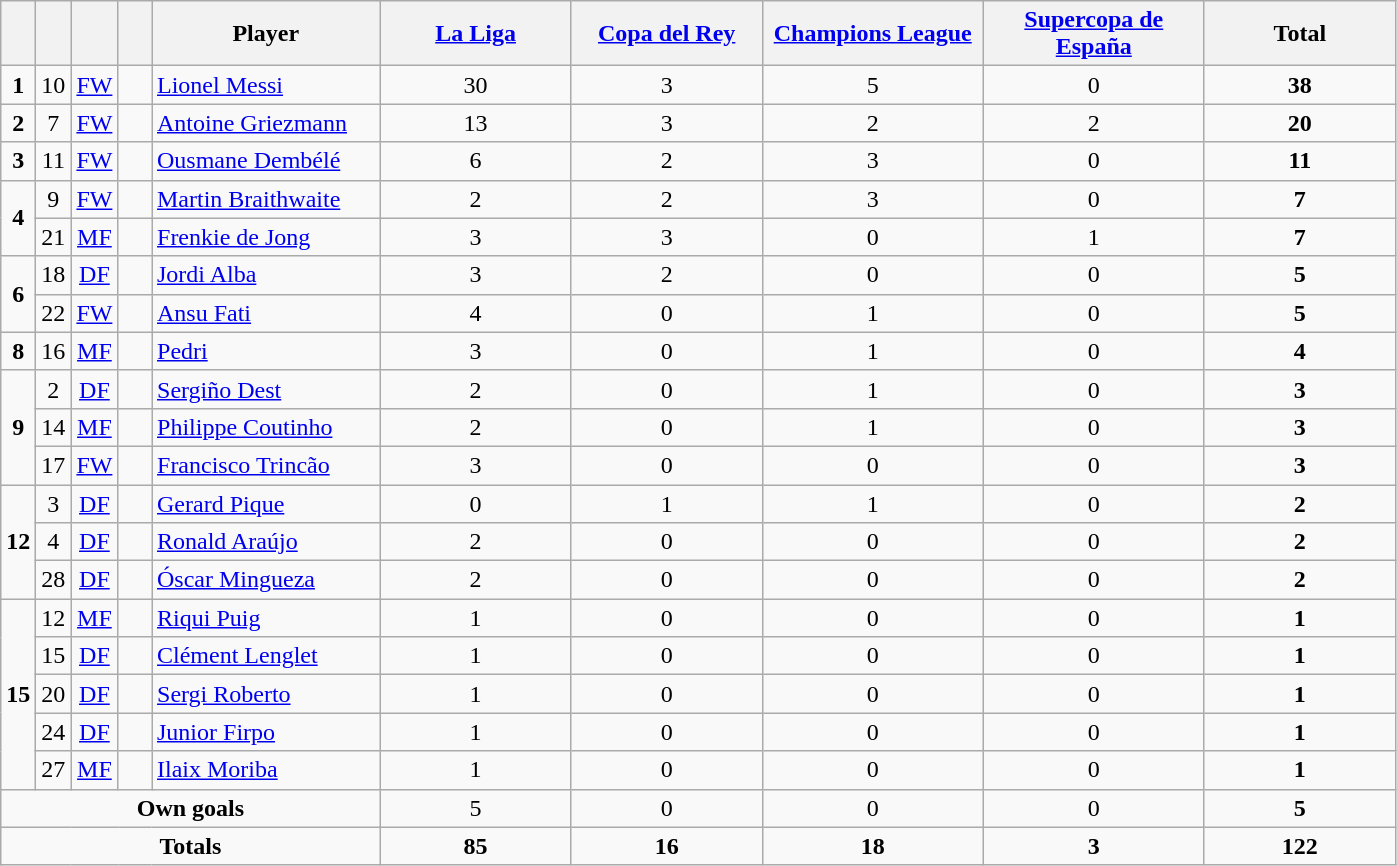<table class="wikitable" style="text-align:center">
<tr>
<th width=15></th>
<th width=15></th>
<th width=15></th>
<th width=15></th>
<th width=145>Player</th>
<th width=120><a href='#'>La Liga</a></th>
<th width=120><a href='#'>Copa del Rey</a></th>
<th width=140><a href='#'>Champions League</a></th>
<th width=140><a href='#'>Supercopa de España</a></th>
<th width=120>Total</th>
</tr>
<tr>
<td><strong>1</strong></td>
<td>10</td>
<td><a href='#'>FW</a></td>
<td></td>
<td align=left><a href='#'>Lionel Messi</a></td>
<td>30</td>
<td>3</td>
<td>5</td>
<td>0</td>
<td><strong>38</strong></td>
</tr>
<tr>
<td><strong>2</strong></td>
<td>7</td>
<td><a href='#'>FW</a></td>
<td></td>
<td align=left><a href='#'>Antoine Griezmann</a></td>
<td>13</td>
<td>3</td>
<td>2</td>
<td>2</td>
<td><strong>20</strong></td>
</tr>
<tr>
<td><strong>3</strong></td>
<td>11</td>
<td><a href='#'>FW</a></td>
<td></td>
<td align=left><a href='#'>Ousmane Dembélé</a></td>
<td>6</td>
<td>2</td>
<td>3</td>
<td>0</td>
<td><strong>11</strong></td>
</tr>
<tr>
<td rowspan=2><strong>4</strong></td>
<td>9</td>
<td><a href='#'>FW</a></td>
<td></td>
<td align=left><a href='#'>Martin Braithwaite</a></td>
<td>2</td>
<td>2</td>
<td>3</td>
<td>0</td>
<td><strong>7</strong></td>
</tr>
<tr>
<td>21</td>
<td><a href='#'>MF</a></td>
<td></td>
<td align=left><a href='#'>Frenkie de Jong</a></td>
<td>3</td>
<td>3</td>
<td>0</td>
<td>1</td>
<td><strong>7</strong></td>
</tr>
<tr>
<td rowspan=2><strong>6</strong></td>
<td>18</td>
<td><a href='#'>DF</a></td>
<td></td>
<td align=left><a href='#'>Jordi Alba</a></td>
<td>3</td>
<td>2</td>
<td>0</td>
<td>0</td>
<td><strong>5</strong></td>
</tr>
<tr>
<td>22</td>
<td><a href='#'>FW</a></td>
<td></td>
<td align=left><a href='#'>Ansu Fati</a></td>
<td>4</td>
<td>0</td>
<td>1</td>
<td>0</td>
<td><strong>5</strong></td>
</tr>
<tr>
<td><strong>8</strong></td>
<td>16</td>
<td><a href='#'>MF</a></td>
<td></td>
<td align=left><a href='#'>Pedri</a></td>
<td>3</td>
<td>0</td>
<td>1</td>
<td>0</td>
<td><strong>4</strong></td>
</tr>
<tr>
<td rowspan=3><strong>9</strong></td>
<td>2</td>
<td><a href='#'>DF</a></td>
<td></td>
<td align=left><a href='#'>Sergiño Dest</a></td>
<td>2</td>
<td>0</td>
<td>1</td>
<td>0</td>
<td><strong>3</strong></td>
</tr>
<tr>
<td>14</td>
<td><a href='#'>MF</a></td>
<td></td>
<td align=left><a href='#'>Philippe Coutinho</a></td>
<td>2</td>
<td>0</td>
<td>1</td>
<td>0</td>
<td><strong>3</strong></td>
</tr>
<tr>
<td>17</td>
<td><a href='#'>FW</a></td>
<td></td>
<td align=left><a href='#'>Francisco Trincão</a></td>
<td>3</td>
<td>0</td>
<td>0</td>
<td>0</td>
<td><strong>3</strong></td>
</tr>
<tr>
<td rowspan=3><strong>12</strong></td>
<td>3</td>
<td><a href='#'>DF</a></td>
<td></td>
<td align=left><a href='#'>Gerard Pique</a></td>
<td>0</td>
<td>1</td>
<td>1</td>
<td>0</td>
<td><strong>2</strong></td>
</tr>
<tr>
<td>4</td>
<td><a href='#'>DF</a></td>
<td></td>
<td align=left><a href='#'>Ronald Araújo</a></td>
<td>2</td>
<td>0</td>
<td>0</td>
<td>0</td>
<td><strong>2</strong></td>
</tr>
<tr>
<td>28</td>
<td><a href='#'>DF</a></td>
<td></td>
<td align=left><a href='#'>Óscar Mingueza</a></td>
<td>2</td>
<td>0</td>
<td>0</td>
<td>0</td>
<td><strong>2</strong></td>
</tr>
<tr>
<td rowspan=5><strong>15</strong></td>
<td>12</td>
<td><a href='#'>MF</a></td>
<td></td>
<td align=left><a href='#'>Riqui Puig</a></td>
<td>1</td>
<td>0</td>
<td>0</td>
<td>0</td>
<td><strong>1</strong></td>
</tr>
<tr>
<td>15</td>
<td><a href='#'>DF</a></td>
<td></td>
<td align=left><a href='#'>Clément Lenglet</a></td>
<td>1</td>
<td>0</td>
<td>0</td>
<td>0</td>
<td><strong>1</strong></td>
</tr>
<tr>
<td>20</td>
<td><a href='#'>DF</a></td>
<td></td>
<td align=left><a href='#'>Sergi Roberto</a></td>
<td>1</td>
<td>0</td>
<td>0</td>
<td>0</td>
<td><strong>1</strong></td>
</tr>
<tr>
<td>24</td>
<td><a href='#'>DF</a></td>
<td></td>
<td align=left><a href='#'>Junior Firpo</a></td>
<td>1</td>
<td>0</td>
<td>0</td>
<td>0</td>
<td><strong>1</strong></td>
</tr>
<tr>
<td>27</td>
<td><a href='#'>MF</a></td>
<td></td>
<td align=left><a href='#'>Ilaix Moriba</a></td>
<td>1</td>
<td>0</td>
<td>0</td>
<td>0</td>
<td><strong>1</strong></td>
</tr>
<tr>
<td colspan=5><strong>Own goals</strong></td>
<td>5</td>
<td>0</td>
<td>0</td>
<td>0</td>
<td><strong>5</strong></td>
</tr>
<tr>
<td colspan=5><strong>Totals</strong></td>
<td><strong>85</strong></td>
<td><strong>16</strong></td>
<td><strong>18</strong></td>
<td><strong>3</strong></td>
<td><strong>122</strong></td>
</tr>
</table>
